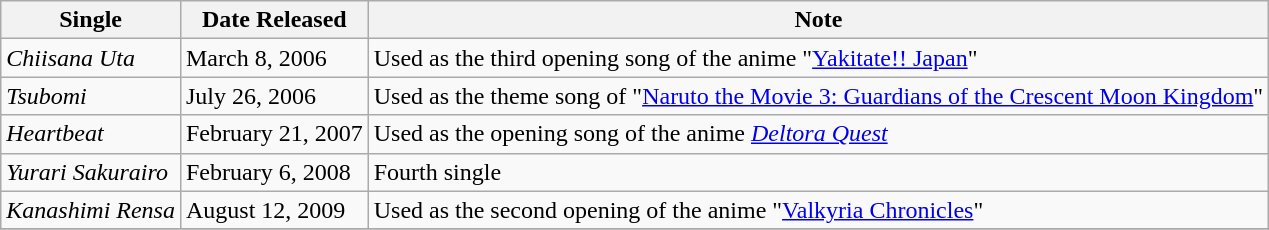<table class="wikitable">
<tr>
<th>Single</th>
<th>Date Released</th>
<th>Note</th>
</tr>
<tr>
<td><em>Chiisana Uta</em></td>
<td>March 8, 2006</td>
<td>Used as the third opening song of the anime "<a href='#'>Yakitate!! Japan</a>"</td>
</tr>
<tr>
<td><em>Tsubomi</em></td>
<td>July 26, 2006</td>
<td>Used as the theme song of "<a href='#'>Naruto the Movie 3: Guardians of the Crescent Moon Kingdom</a>"</td>
</tr>
<tr>
<td><em>Heartbeat</em></td>
<td>February 21, 2007</td>
<td>Used as the opening song of the anime <a href='#'><em>Deltora Quest</em></a></td>
</tr>
<tr>
<td><em>Yurari Sakurairo</em></td>
<td>February 6, 2008</td>
<td>Fourth single</td>
</tr>
<tr>
<td><em>Kanashimi Rensa</em></td>
<td>August 12, 2009</td>
<td>Used as the second opening of the anime "<a href='#'>Valkyria Chronicles</a>"</td>
</tr>
<tr>
</tr>
</table>
